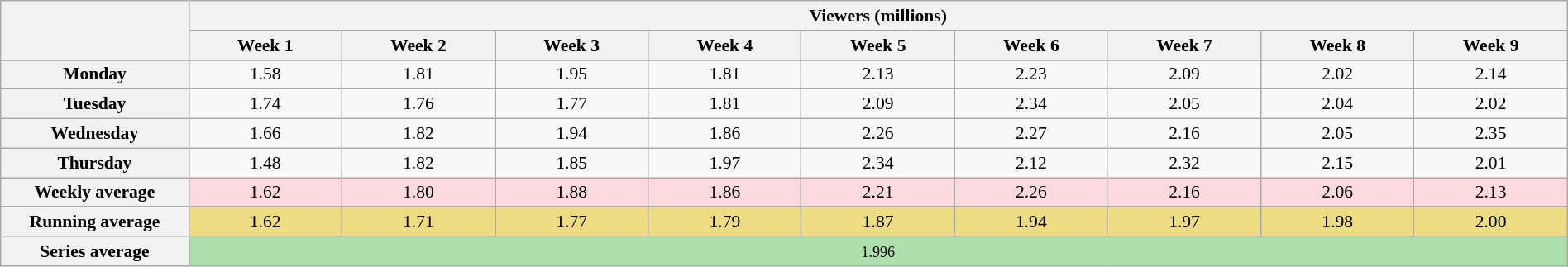<table class="wikitable" style="font-size:90%; text-align:center; width: 100%; margin-left: auto; margin-right: auto;">
<tr>
<th scope="col" rowspan="2" style="width:12%;"></th>
<th scope=col colspan=9>Viewers (millions)</th>
</tr>
<tr>
<th>Week 1</th>
<th>Week 2</th>
<th>Week 3</th>
<th>Week 4</th>
<th>Week 5</th>
<th>Week 6</th>
<th>Week 7</th>
<th>Week 8</th>
<th>Week 9</th>
</tr>
<tr>
</tr>
<tr>
<th>Monday</th>
<td>1.58</td>
<td>1.81</td>
<td>1.95</td>
<td>1.81</td>
<td>2.13</td>
<td>2.23</td>
<td>2.09</td>
<td>2.02</td>
<td>2.14</td>
</tr>
<tr>
<th>Tuesday</th>
<td>1.74</td>
<td>1.76</td>
<td>1.77</td>
<td>1.81</td>
<td>2.09</td>
<td>2.34</td>
<td>2.05</td>
<td>2.04</td>
<td>2.02</td>
</tr>
<tr>
<th>Wednesday</th>
<td>1.66</td>
<td>1.82</td>
<td>1.94</td>
<td>1.86</td>
<td>2.26</td>
<td>2.27</td>
<td>2.16</td>
<td>2.05</td>
<td>2.35</td>
</tr>
<tr>
<th>Thursday</th>
<td>1.48</td>
<td>1.82</td>
<td>1.85</td>
<td>1.97</td>
<td>2.34</td>
<td>2.12</td>
<td>2.32</td>
<td>2.15</td>
<td>2.01</td>
</tr>
<tr>
<th>Weekly average</th>
<td style="background:#FADADD;">1.62</td>
<td style="background:#FADADD;">1.80</td>
<td style="background:#FADADD;">1.88</td>
<td style="background:#FADADD;">1.86</td>
<td style="background:#FADADD;">2.21</td>
<td style="background:#FADADD;">2.26</td>
<td style="background:#FADADD;">2.16</td>
<td style="background:#FADADD;">2.06</td>
<td style="background:#FADADD;">2.13</td>
</tr>
<tr>
<th>Running average</th>
<td style="background:#EEDC82;">1.62</td>
<td style="background:#EEDC82;">1.71</td>
<td style="background:#EEDC82;">1.77</td>
<td style="background:#EEDC82;">1.79</td>
<td style="background:#EEDC82;">1.87</td>
<td style="background:#EEDC82;">1.94</td>
<td style="background:#EEDC82;">1.97</td>
<td style="background:#EEDC82;">1.98</td>
<td style="background:#EEDC82;">2.00</td>
</tr>
<tr>
<th>Series average</th>
<td colspan="9" style="background:#ADDFAD;"><small>1.996</small></td>
</tr>
</table>
